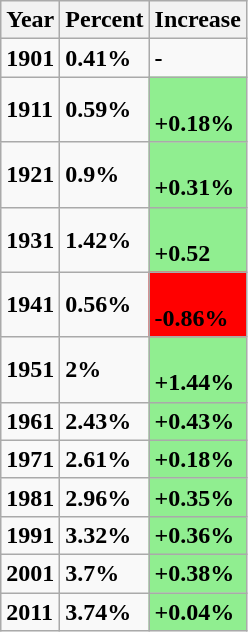<table class="wikitable">
<tr>
<th><strong>Year</strong></th>
<th><strong>Percent</strong></th>
<th><strong>Increase</strong></th>
</tr>
<tr>
<td><strong>1901</strong></td>
<td><strong>0.41%</strong></td>
<td><strong>-</strong></td>
</tr>
<tr>
<td><strong>1911</strong></td>
<td><strong>0.59%</strong></td>
<td style="background: lightgreen"><br><strong>+0.18%</strong></td>
</tr>
<tr>
<td><strong>1921</strong></td>
<td><strong>0.9%</strong></td>
<td style="background: lightgreen"><br><strong>+0.31%</strong></td>
</tr>
<tr>
<td><strong>1931</strong></td>
<td><strong>1.42%</strong></td>
<td style="background: lightgreen"><br><strong>+0.52</strong></td>
</tr>
<tr>
<td><strong>1941</strong></td>
<td><strong>0.56%</strong></td>
<td style="background: red"><br><strong>-0.86%</strong></td>
</tr>
<tr>
<td><strong>1951</strong></td>
<td><strong>2%</strong></td>
<td style="background: lightgreen"><br><strong>+1.44%</strong></td>
</tr>
<tr>
<td><strong>1961</strong></td>
<td><strong>2.43%</strong></td>
<td style="background: lightgreen"><strong>+0.43%</strong></td>
</tr>
<tr>
<td><strong>1971</strong></td>
<td><strong>2.61%</strong></td>
<td style="background: lightgreen"><strong>+0.18%</strong></td>
</tr>
<tr>
<td><strong>1981</strong></td>
<td><strong>2.96%</strong></td>
<td style="background: lightgreen"><strong>+0.35%</strong></td>
</tr>
<tr>
<td><strong>1991</strong></td>
<td><strong>3.32%</strong></td>
<td style="background: lightgreen"><strong>+0.36%</strong></td>
</tr>
<tr>
<td><strong>2001</strong></td>
<td><strong>3.7%</strong></td>
<td style="background: lightgreen"><strong>+0.38%</strong></td>
</tr>
<tr>
<td><strong>2011</strong></td>
<td><strong>3.74%</strong></td>
<td style="background: lightgreen"><strong>+0.04%</strong></td>
</tr>
</table>
